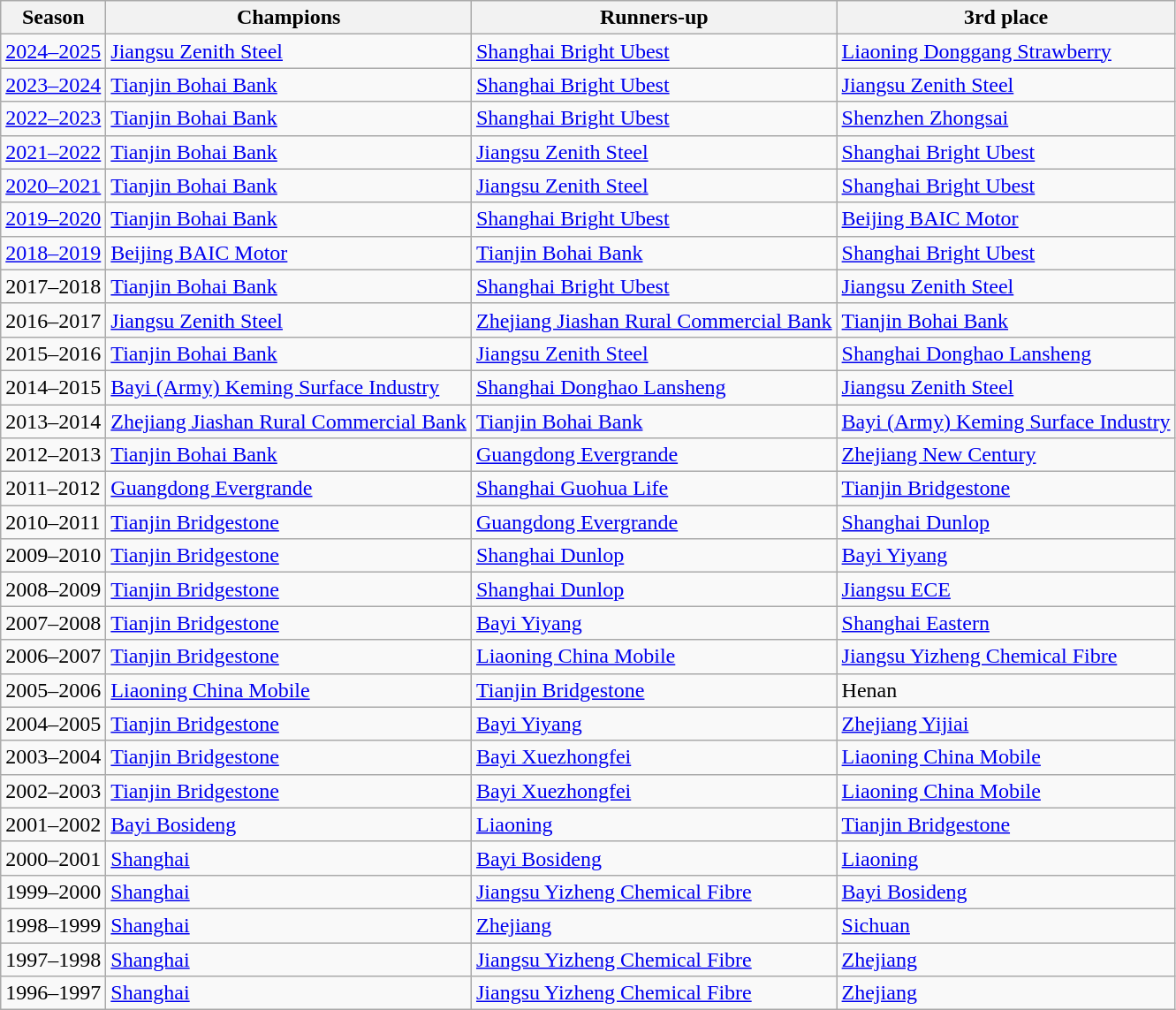<table class="wikitable">
<tr>
<th>Season</th>
<th>Champions </th>
<th>Runners-up </th>
<th>3rd place </th>
</tr>
<tr>
<td><a href='#'>2024–2025</a></td>
<td><a href='#'>Jiangsu Zenith Steel</a></td>
<td><a href='#'>Shanghai Bright Ubest</a></td>
<td><a href='#'>Liaoning Donggang Strawberry</a></td>
</tr>
<tr>
<td><a href='#'>2023–2024</a></td>
<td><a href='#'>Tianjin Bohai Bank</a></td>
<td><a href='#'>Shanghai Bright Ubest</a></td>
<td><a href='#'>Jiangsu Zenith Steel</a></td>
</tr>
<tr>
<td><a href='#'>2022–2023</a></td>
<td><a href='#'>Tianjin Bohai Bank</a></td>
<td><a href='#'>Shanghai Bright Ubest</a></td>
<td><a href='#'>Shenzhen Zhongsai</a></td>
</tr>
<tr>
<td><a href='#'>2021–2022</a></td>
<td><a href='#'>Tianjin Bohai Bank</a></td>
<td><a href='#'>Jiangsu Zenith Steel</a></td>
<td><a href='#'>Shanghai Bright Ubest</a></td>
</tr>
<tr>
<td><a href='#'>2020–2021</a></td>
<td><a href='#'>Tianjin Bohai Bank</a></td>
<td><a href='#'>Jiangsu Zenith Steel</a></td>
<td><a href='#'>Shanghai Bright Ubest</a></td>
</tr>
<tr>
<td><a href='#'>2019–2020</a></td>
<td><a href='#'>Tianjin Bohai Bank</a></td>
<td><a href='#'>Shanghai Bright Ubest</a></td>
<td><a href='#'>Beijing BAIC Motor</a></td>
</tr>
<tr>
<td><a href='#'>2018–2019</a></td>
<td><a href='#'>Beijing BAIC Motor</a></td>
<td><a href='#'>Tianjin Bohai Bank</a></td>
<td><a href='#'>Shanghai Bright Ubest</a></td>
</tr>
<tr>
<td>2017–2018</td>
<td><a href='#'>Tianjin Bohai Bank</a></td>
<td><a href='#'>Shanghai Bright Ubest</a></td>
<td><a href='#'>Jiangsu Zenith Steel</a></td>
</tr>
<tr>
<td>2016–2017</td>
<td><a href='#'>Jiangsu Zenith Steel</a></td>
<td><a href='#'>Zhejiang Jiashan Rural Commercial Bank</a></td>
<td><a href='#'>Tianjin Bohai Bank</a></td>
</tr>
<tr>
<td>2015–2016</td>
<td><a href='#'>Tianjin Bohai Bank</a></td>
<td><a href='#'>Jiangsu Zenith Steel</a></td>
<td><a href='#'>Shanghai Donghao Lansheng</a></td>
</tr>
<tr>
<td>2014–2015</td>
<td><a href='#'>Bayi (Army) Keming Surface Industry</a></td>
<td><a href='#'>Shanghai Donghao Lansheng</a></td>
<td><a href='#'>Jiangsu Zenith Steel</a></td>
</tr>
<tr>
<td>2013–2014</td>
<td><a href='#'>Zhejiang Jiashan Rural Commercial Bank</a></td>
<td><a href='#'>Tianjin Bohai Bank</a></td>
<td><a href='#'>Bayi (Army) Keming Surface Industry</a></td>
</tr>
<tr>
<td>2012–2013</td>
<td><a href='#'>Tianjin Bohai Bank</a></td>
<td><a href='#'>Guangdong Evergrande</a></td>
<td><a href='#'>Zhejiang New Century</a></td>
</tr>
<tr>
<td>2011–2012</td>
<td><a href='#'>Guangdong Evergrande</a></td>
<td><a href='#'>Shanghai Guohua Life</a></td>
<td><a href='#'>Tianjin Bridgestone</a></td>
</tr>
<tr>
<td>2010–2011</td>
<td><a href='#'>Tianjin Bridgestone</a></td>
<td><a href='#'>Guangdong Evergrande</a></td>
<td><a href='#'>Shanghai Dunlop</a></td>
</tr>
<tr>
<td>2009–2010</td>
<td><a href='#'>Tianjin Bridgestone</a></td>
<td><a href='#'>Shanghai Dunlop</a></td>
<td><a href='#'>Bayi Yiyang</a></td>
</tr>
<tr>
<td>2008–2009</td>
<td><a href='#'>Tianjin Bridgestone</a></td>
<td><a href='#'>Shanghai Dunlop</a></td>
<td><a href='#'>Jiangsu ECE</a></td>
</tr>
<tr>
<td>2007–2008</td>
<td><a href='#'>Tianjin Bridgestone</a></td>
<td><a href='#'>Bayi Yiyang</a></td>
<td><a href='#'>Shanghai Eastern</a></td>
</tr>
<tr>
<td>2006–2007</td>
<td><a href='#'>Tianjin Bridgestone</a></td>
<td><a href='#'>Liaoning China Mobile</a></td>
<td><a href='#'>Jiangsu Yizheng Chemical Fibre</a></td>
</tr>
<tr>
<td>2005–2006</td>
<td><a href='#'>Liaoning China Mobile</a></td>
<td><a href='#'>Tianjin Bridgestone</a></td>
<td>Henan</td>
</tr>
<tr>
<td>2004–2005</td>
<td><a href='#'>Tianjin Bridgestone</a></td>
<td><a href='#'>Bayi Yiyang</a></td>
<td><a href='#'>Zhejiang Yijiai</a></td>
</tr>
<tr>
<td>2003–2004</td>
<td><a href='#'>Tianjin Bridgestone</a></td>
<td><a href='#'>Bayi Xuezhongfei</a></td>
<td><a href='#'>Liaoning China Mobile</a></td>
</tr>
<tr>
<td>2002–2003</td>
<td><a href='#'>Tianjin Bridgestone</a></td>
<td><a href='#'>Bayi Xuezhongfei</a></td>
<td><a href='#'>Liaoning China Mobile</a></td>
</tr>
<tr>
<td>2001–2002</td>
<td><a href='#'>Bayi Bosideng</a></td>
<td><a href='#'>Liaoning</a></td>
<td><a href='#'>Tianjin Bridgestone</a></td>
</tr>
<tr>
<td>2000–2001</td>
<td><a href='#'>Shanghai</a></td>
<td><a href='#'>Bayi Bosideng</a></td>
<td><a href='#'>Liaoning</a></td>
</tr>
<tr>
<td>1999–2000</td>
<td><a href='#'>Shanghai</a></td>
<td><a href='#'>Jiangsu Yizheng Chemical Fibre</a></td>
<td><a href='#'>Bayi Bosideng</a></td>
</tr>
<tr>
<td>1998–1999</td>
<td><a href='#'>Shanghai</a></td>
<td><a href='#'>Zhejiang</a></td>
<td><a href='#'>Sichuan</a></td>
</tr>
<tr>
<td>1997–1998</td>
<td><a href='#'>Shanghai</a></td>
<td><a href='#'>Jiangsu Yizheng Chemical Fibre</a></td>
<td><a href='#'>Zhejiang</a></td>
</tr>
<tr>
<td>1996–1997</td>
<td><a href='#'>Shanghai</a></td>
<td><a href='#'>Jiangsu Yizheng Chemical Fibre</a></td>
<td><a href='#'>Zhejiang</a></td>
</tr>
</table>
